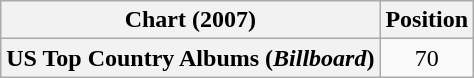<table class="wikitable plainrowheaders" style="text-align:center">
<tr>
<th scope="col">Chart (2007)</th>
<th scope="col">Position</th>
</tr>
<tr>
<th scope="row">US Top Country Albums (<em>Billboard</em>)</th>
<td>70</td>
</tr>
</table>
